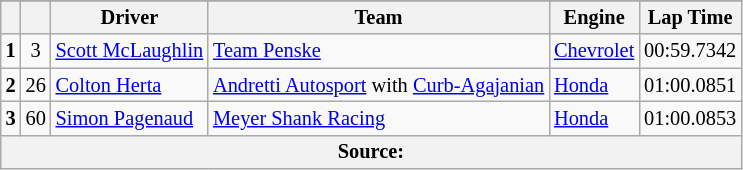<table class="wikitable" style="font-size:85%;">
<tr>
</tr>
<tr>
<th></th>
<th></th>
<th>Driver</th>
<th>Team</th>
<th>Engine</th>
<th>Lap Time</th>
</tr>
<tr>
<td style="text-align:center;"><strong>1</strong></td>
<td style="text-align:center;">3</td>
<td> <a href='#'>Scott McLaughlin</a></td>
<td><a href='#'>Team Penske</a></td>
<td><a href='#'>Chevrolet</a></td>
<td>00:59.7342</td>
</tr>
<tr>
<td style="text-align:center;"><strong>2</strong></td>
<td style="text-align:center;">26</td>
<td> <a href='#'>Colton Herta</a></td>
<td><a href='#'>Andretti Autosport</a> with <a href='#'>Curb-Agajanian</a></td>
<td><a href='#'>Honda</a></td>
<td>01:00.0851</td>
</tr>
<tr>
<td style="text-align:center;"><strong>3</strong></td>
<td style="text-align:center;">60</td>
<td> <a href='#'>Simon Pagenaud</a></td>
<td><a href='#'>Meyer Shank Racing</a></td>
<td><a href='#'>Honda</a></td>
<td>01:00.0853</td>
</tr>
<tr>
<th colspan=6>Source:</th>
</tr>
</table>
